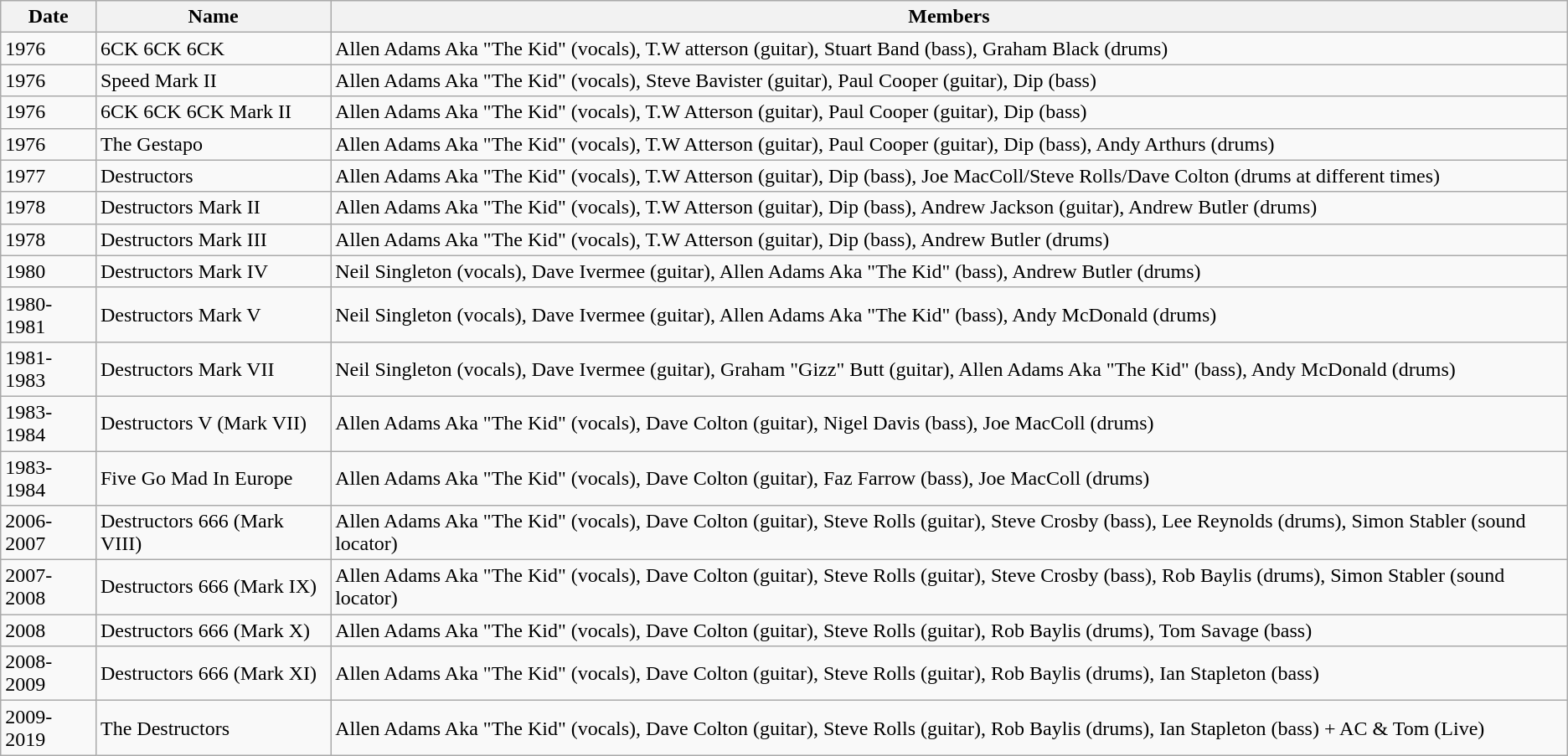<table class="wikitable">
<tr>
<th>Date</th>
<th>Name</th>
<th>Members</th>
</tr>
<tr>
<td>1976</td>
<td>6CK 6CK 6CK</td>
<td>Allen Adams Aka "The Kid" (vocals), T.W atterson (guitar), Stuart Band (bass), Graham Black (drums)</td>
</tr>
<tr>
<td>1976</td>
<td>Speed Mark II</td>
<td>Allen Adams Aka "The Kid" (vocals), Steve Bavister (guitar), Paul Cooper (guitar), Dip (bass)</td>
</tr>
<tr>
<td>1976</td>
<td>6CK 6CK 6CK Mark II</td>
<td>Allen Adams Aka "The Kid" (vocals), T.W Atterson (guitar), Paul Cooper (guitar), Dip (bass)</td>
</tr>
<tr>
<td>1976</td>
<td>The Gestapo</td>
<td>Allen Adams Aka "The Kid" (vocals), T.W Atterson (guitar), Paul Cooper (guitar), Dip (bass), Andy Arthurs (drums)</td>
</tr>
<tr>
<td>1977</td>
<td>Destructors</td>
<td>Allen Adams Aka "The Kid" (vocals), T.W Atterson (guitar), Dip (bass), Joe MacColl/Steve Rolls/Dave Colton (drums at different times)</td>
</tr>
<tr>
<td>1978</td>
<td>Destructors Mark II</td>
<td>Allen Adams Aka "The Kid" (vocals), T.W Atterson (guitar), Dip (bass), Andrew Jackson (guitar), Andrew Butler (drums)</td>
</tr>
<tr>
<td>1978</td>
<td>Destructors Mark III</td>
<td>Allen Adams Aka "The Kid" (vocals), T.W Atterson (guitar), Dip (bass), Andrew Butler (drums)</td>
</tr>
<tr>
<td>1980</td>
<td>Destructors Mark IV</td>
<td>Neil Singleton (vocals), Dave Ivermee (guitar), Allen Adams Aka "The Kid" (bass), Andrew Butler (drums)</td>
</tr>
<tr>
<td>1980-1981</td>
<td>Destructors Mark V</td>
<td>Neil Singleton (vocals), Dave Ivermee (guitar), Allen Adams Aka "The Kid" (bass), Andy McDonald (drums)</td>
</tr>
<tr>
<td>1981-1983</td>
<td>Destructors Mark VII</td>
<td>Neil Singleton (vocals), Dave Ivermee (guitar), Graham "Gizz" Butt (guitar), Allen Adams Aka "The Kid" (bass), Andy McDonald (drums)</td>
</tr>
<tr>
<td>1983-1984</td>
<td>Destructors V (Mark VII)</td>
<td>Allen Adams Aka "The Kid" (vocals), Dave Colton (guitar), Nigel Davis (bass), Joe MacColl (drums)</td>
</tr>
<tr>
<td>1983-1984</td>
<td>Five Go Mad In Europe</td>
<td>Allen Adams Aka "The Kid" (vocals), Dave Colton (guitar), Faz Farrow (bass), Joe MacColl (drums)</td>
</tr>
<tr>
<td>2006-2007</td>
<td>Destructors 666 (Mark VIII)</td>
<td>Allen Adams Aka "The Kid" (vocals), Dave Colton (guitar), Steve Rolls (guitar), Steve Crosby (bass), Lee Reynolds (drums), Simon Stabler (sound locator)</td>
</tr>
<tr>
<td>2007-2008</td>
<td>Destructors 666 (Mark IX)</td>
<td>Allen Adams Aka "The Kid" (vocals), Dave Colton (guitar), Steve Rolls (guitar), Steve Crosby (bass), Rob Baylis (drums), Simon Stabler (sound locator)</td>
</tr>
<tr>
<td>2008</td>
<td>Destructors 666 (Mark X)</td>
<td>Allen Adams Aka "The Kid" (vocals), Dave Colton (guitar), Steve Rolls (guitar), Rob Baylis (drums), Tom Savage (bass)</td>
</tr>
<tr>
<td>2008-2009</td>
<td>Destructors 666 (Mark XI)</td>
<td>Allen Adams Aka "The Kid" (vocals), Dave Colton (guitar), Steve Rolls (guitar), Rob Baylis (drums), Ian Stapleton (bass)</td>
</tr>
<tr>
<td>2009-2019</td>
<td>The Destructors</td>
<td>Allen Adams Aka "The Kid" (vocals), Dave Colton (guitar), Steve Rolls (guitar), Rob Baylis (drums), Ian Stapleton (bass) + AC & Tom (Live)</td>
</tr>
</table>
